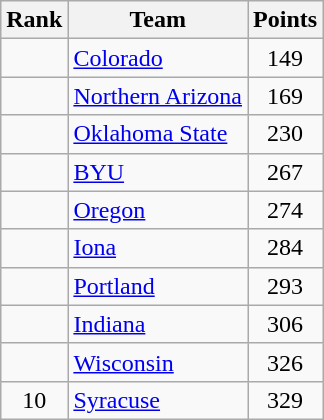<table class="wikitable sortable" style="text-align:center">
<tr>
<th>Rank</th>
<th>Team</th>
<th>Points</th>
</tr>
<tr>
<td></td>
<td align=left><a href='#'>Colorado</a></td>
<td>149</td>
</tr>
<tr>
<td></td>
<td align=left><a href='#'>Northern Arizona</a></td>
<td>169</td>
</tr>
<tr>
<td></td>
<td align=left><a href='#'>Oklahoma State</a></td>
<td>230</td>
</tr>
<tr>
<td></td>
<td align=left><a href='#'>BYU</a></td>
<td>267</td>
</tr>
<tr>
<td></td>
<td align=left><a href='#'>Oregon</a></td>
<td>274</td>
</tr>
<tr>
<td></td>
<td align=left><a href='#'>Iona</a></td>
<td>284</td>
</tr>
<tr>
<td></td>
<td align=left><a href='#'>Portland</a></td>
<td>293</td>
</tr>
<tr>
<td></td>
<td align=left><a href='#'>Indiana</a></td>
<td>306</td>
</tr>
<tr>
<td></td>
<td align=left><a href='#'>Wisconsin</a></td>
<td>326</td>
</tr>
<tr>
<td>10</td>
<td align=left><a href='#'>Syracuse</a></td>
<td>329</td>
</tr>
</table>
